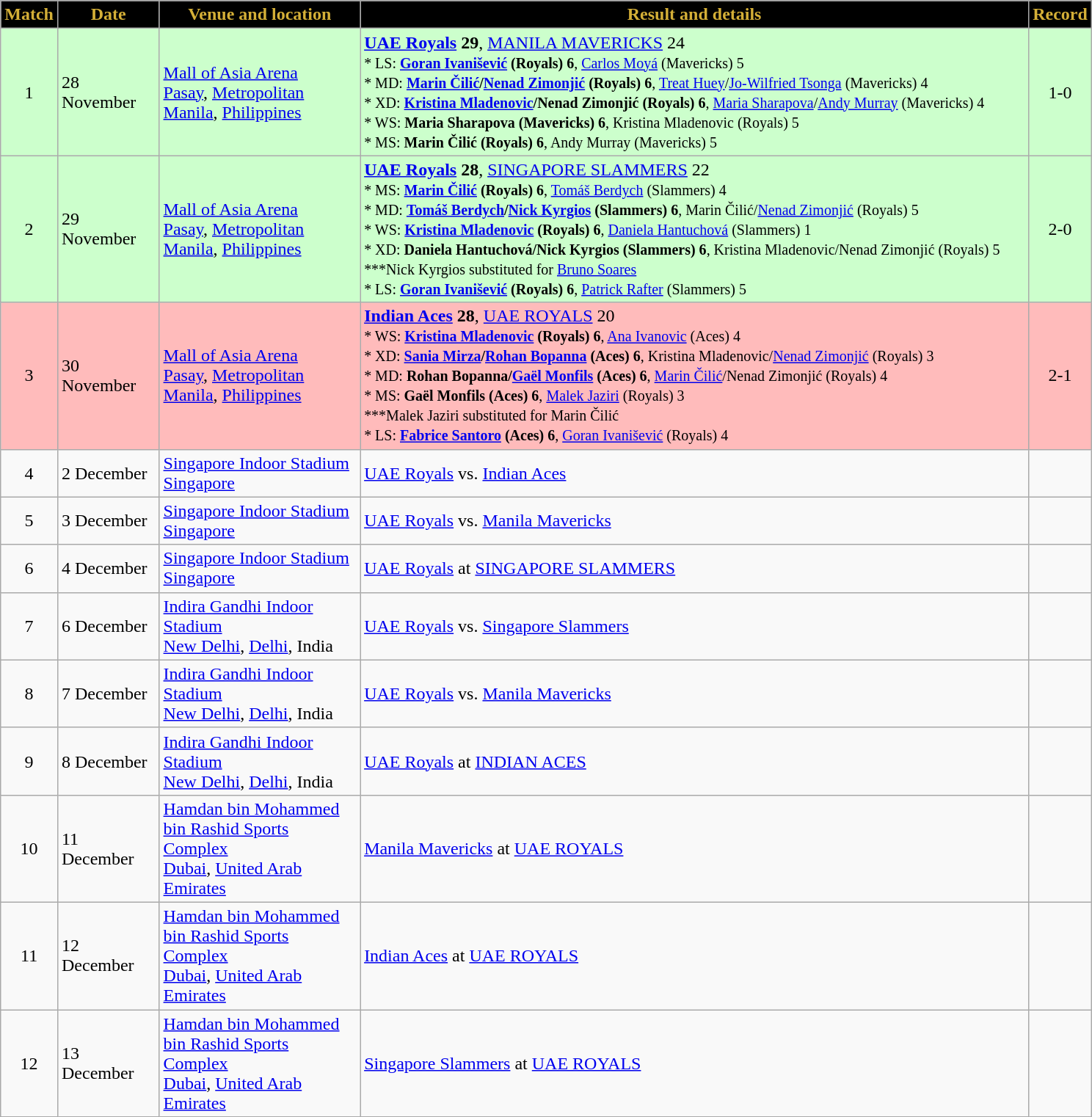<table class="wikitable" style="text-align:left">
<tr>
<th style="background:black; color:#D4AF37" width="25px">Match</th>
<th style="background:black; color:#D4AF37" width="85px">Date</th>
<th style="background:black; color:#D4AF37" width="175px">Venue and location</th>
<th style="background:black; color:#D4AF37" width="600px">Result and details</th>
<th style="background:black; color:#D4AF37" width="25px">Record</th>
</tr>
<tr bgcolor="ccffcc">
<td style="text-align:center">1</td>
<td>28 November</td>
<td><a href='#'>Mall of Asia Arena</a><br><a href='#'>Pasay</a>, <a href='#'>Metropolitan Manila</a>, <a href='#'>Philippines</a></td>
<td><strong><a href='#'>UAE Royals</a> 29</strong>, <a href='#'>MANILA MAVERICKS</a> 24<br><small>* LS: <strong><a href='#'>Goran Ivanišević</a> (Royals) 6</strong>, <a href='#'>Carlos Moyá</a> (Mavericks) 5<br>* MD: <strong><a href='#'>Marin Čilić</a>/<a href='#'>Nenad Zimonjić</a> (Royals) 6</strong>, <a href='#'>Treat Huey</a>/<a href='#'>Jo-Wilfried Tsonga</a> (Mavericks) 4<br>* XD: <strong><a href='#'>Kristina Mladenovic</a>/Nenad Zimonjić (Royals) 6</strong>, <a href='#'>Maria Sharapova</a>/<a href='#'>Andy Murray</a> (Mavericks) 4<br>* WS: <strong>Maria Sharapova (Mavericks) 6</strong>, Kristina Mladenovic (Royals) 5<br>* MS: <strong>Marin Čilić (Royals) 6</strong>, Andy Murray (Mavericks) 5</small></td>
<td style="text-align:center">1-0</td>
</tr>
<tr bgcolor="ccffcc">
<td style="text-align:center">2</td>
<td>29 November</td>
<td><a href='#'>Mall of Asia Arena</a><br><a href='#'>Pasay</a>, <a href='#'>Metropolitan Manila</a>, <a href='#'>Philippines</a></td>
<td><strong><a href='#'>UAE Royals</a> 28</strong>, <a href='#'>SINGAPORE SLAMMERS</a> 22<br><small>* MS: <strong><a href='#'>Marin Čilić</a> (Royals) 6</strong>, <a href='#'>Tomáš Berdych</a> (Slammers) 4<br>* MD: <strong><a href='#'>Tomáš Berdych</a>/<a href='#'>Nick Kyrgios</a> (Slammers) 6</strong>, Marin Čilić/<a href='#'>Nenad Zimonjić</a> (Royals) 5<br>* WS: <strong><a href='#'>Kristina Mladenovic</a> (Royals) 6</strong>, <a href='#'>Daniela Hantuchová</a> (Slammers) 1<br>* XD: <strong>Daniela Hantuchová/Nick Kyrgios (Slammers) 6</strong>, Kristina Mladenovic/Nenad Zimonjić (Royals) 5<br>***Nick Kyrgios substituted for <a href='#'>Bruno Soares</a><br>* LS: <strong><a href='#'>Goran Ivanišević</a> (Royals) 6</strong>, <a href='#'>Patrick Rafter</a> (Slammers) 5</small></td>
<td style="text-align:center">2-0</td>
</tr>
<tr bgcolor="ffbbbb">
<td style="text-align:center">3</td>
<td>30 November</td>
<td><a href='#'>Mall of Asia Arena</a><br><a href='#'>Pasay</a>, <a href='#'>Metropolitan Manila</a>, <a href='#'>Philippines</a></td>
<td><strong><a href='#'>Indian Aces</a> 28</strong>, <a href='#'>UAE ROYALS</a> 20<br><small>* WS: <strong><a href='#'>Kristina Mladenovic</a> (Royals) 6</strong>, <a href='#'>Ana Ivanovic</a> (Aces) 4<br>* XD: <strong><a href='#'>Sania Mirza</a>/<a href='#'>Rohan Bopanna</a> (Aces) 6</strong>, Kristina Mladenovic/<a href='#'>Nenad Zimonjić</a> (Royals) 3<br>* MD: <strong>Rohan Bopanna/<a href='#'>Gaël Monfils</a> (Aces) 6</strong>, <a href='#'>Marin Čilić</a>/Nenad Zimonjić (Royals) 4<br>* MS: <strong>Gaël Monfils (Aces) 6</strong>, <a href='#'>Malek Jaziri</a> (Royals) 3<br>***Malek Jaziri substituted for Marin Čilić<br>* LS: <strong><a href='#'>Fabrice Santoro</a> (Aces) 6</strong>, <a href='#'>Goran Ivanišević</a> (Royals) 4</small></td>
<td style="text-align:center">2-1</td>
</tr>
<tr bgcolor=>
<td style="text-align:center">4</td>
<td>2 December</td>
<td><a href='#'>Singapore Indoor Stadium</a><br><a href='#'>Singapore</a></td>
<td><a href='#'>UAE Royals</a> vs. <a href='#'>Indian Aces</a></td>
<td style="text-align:center"></td>
</tr>
<tr bgcolor=>
<td style="text-align:center">5</td>
<td>3 December</td>
<td><a href='#'>Singapore Indoor Stadium</a><br><a href='#'>Singapore</a></td>
<td><a href='#'>UAE Royals</a> vs. <a href='#'>Manila Mavericks</a></td>
<td style="text-align:center"></td>
</tr>
<tr bgcolor=>
<td style="text-align:center">6</td>
<td>4 December</td>
<td><a href='#'>Singapore Indoor Stadium</a><br><a href='#'>Singapore</a></td>
<td><a href='#'>UAE Royals</a> at <a href='#'>SINGAPORE SLAMMERS</a></td>
<td style="text-align:center"></td>
</tr>
<tr bgcolor=>
<td style="text-align:center">7</td>
<td>6 December</td>
<td><a href='#'>Indira Gandhi Indoor Stadium</a><br><a href='#'>New Delhi</a>, <a href='#'>Delhi</a>, India</td>
<td><a href='#'>UAE Royals</a> vs. <a href='#'>Singapore Slammers</a></td>
<td style="text-align:center"></td>
</tr>
<tr bgcolor=>
<td style="text-align:center">8</td>
<td>7 December</td>
<td><a href='#'>Indira Gandhi Indoor Stadium</a><br><a href='#'>New Delhi</a>, <a href='#'>Delhi</a>, India</td>
<td><a href='#'>UAE Royals</a> vs. <a href='#'>Manila Mavericks</a></td>
<td style="text-align:center"></td>
</tr>
<tr bgcolor=>
<td style="text-align:center">9</td>
<td>8 December</td>
<td><a href='#'>Indira Gandhi Indoor Stadium</a><br><a href='#'>New Delhi</a>, <a href='#'>Delhi</a>, India</td>
<td><a href='#'>UAE Royals</a> at <a href='#'>INDIAN ACES</a></td>
<td style="text-align:center"></td>
</tr>
<tr bgcolor=>
<td style="text-align:center">10</td>
<td>11 December</td>
<td><a href='#'>Hamdan bin Mohammed bin Rashid Sports Complex</a><br><a href='#'>Dubai</a>, <a href='#'>United Arab Emirates</a></td>
<td><a href='#'>Manila Mavericks</a> at <a href='#'>UAE ROYALS</a></td>
<td style="text-align:center"></td>
</tr>
<tr bgcolor=>
<td style="text-align:center">11</td>
<td>12 December</td>
<td><a href='#'>Hamdan bin Mohammed bin Rashid Sports Complex</a><br><a href='#'>Dubai</a>, <a href='#'>United Arab Emirates</a></td>
<td><a href='#'>Indian Aces</a> at <a href='#'>UAE ROYALS</a></td>
<td style="text-align:center"></td>
</tr>
<tr bgcolor=>
<td style="text-align:center">12</td>
<td>13 December</td>
<td><a href='#'>Hamdan bin Mohammed bin Rashid Sports Complex</a><br><a href='#'>Dubai</a>, <a href='#'>United Arab Emirates</a></td>
<td><a href='#'>Singapore Slammers</a> at <a href='#'>UAE ROYALS</a></td>
<td style="text-align:center"></td>
</tr>
</table>
